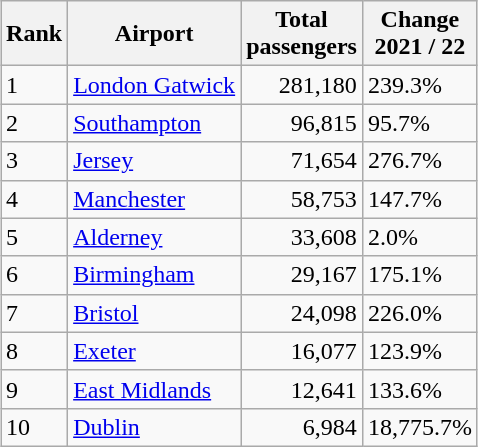<table class="wikitable sortable" style="margin: 1em auto;">
<tr>
<th>Rank</th>
<th>Airport</th>
<th>Total <br>passengers</th>
<th>Change<br>2021 / 22</th>
</tr>
<tr>
<td>1</td>
<td><a href='#'>London Gatwick</a></td>
<td align='right'>281,180</td>
<td> 239.3%</td>
</tr>
<tr>
<td>2</td>
<td><a href='#'>Southampton</a></td>
<td align='right'>96,815</td>
<td> 95.7%</td>
</tr>
<tr>
<td>3</td>
<td><a href='#'>Jersey</a></td>
<td align='right'>71,654</td>
<td> 276.7%</td>
</tr>
<tr>
<td>4</td>
<td><a href='#'>Manchester</a></td>
<td align='right'>58,753</td>
<td> 147.7%</td>
</tr>
<tr>
<td>5</td>
<td><a href='#'>Alderney</a></td>
<td align="right">33,608</td>
<td> 2.0%</td>
</tr>
<tr>
<td>6</td>
<td><a href='#'>Birmingham</a></td>
<td align="right">29,167</td>
<td> 175.1%</td>
</tr>
<tr>
<td>7</td>
<td><a href='#'>Bristol</a></td>
<td align="right">24,098</td>
<td> 226.0%</td>
</tr>
<tr>
<td>8</td>
<td><a href='#'>Exeter</a></td>
<td align="right">16,077</td>
<td> 123.9%</td>
</tr>
<tr>
<td>9</td>
<td><a href='#'>East Midlands</a></td>
<td align="right">12,641</td>
<td> 133.6%</td>
</tr>
<tr>
<td>10</td>
<td><a href='#'>Dublin</a></td>
<td align="right">6,984</td>
<td> 18,775.7%</td>
</tr>
</table>
